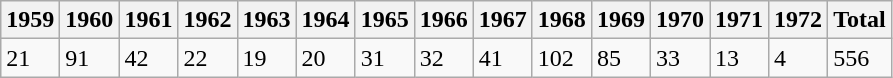<table class="wikitable">
<tr>
<th>1959</th>
<th>1960</th>
<th>1961</th>
<th>1962</th>
<th>1963</th>
<th>1964</th>
<th>1965</th>
<th>1966</th>
<th>1967</th>
<th>1968</th>
<th>1969</th>
<th>1970</th>
<th>1971</th>
<th>1972</th>
<th>Total</th>
</tr>
<tr>
<td>21</td>
<td>91</td>
<td>42</td>
<td>22</td>
<td>19</td>
<td>20</td>
<td>31</td>
<td>32</td>
<td>41</td>
<td>102</td>
<td>85</td>
<td>33</td>
<td>13</td>
<td>4</td>
<td>556</td>
</tr>
</table>
